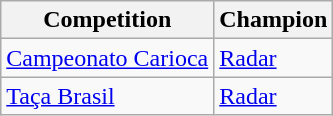<table class="wikitable">
<tr>
<th>Competition</th>
<th>Champion</th>
</tr>
<tr>
<td><a href='#'>Campeonato Carioca</a></td>
<td><a href='#'>Radar</a></td>
</tr>
<tr>
<td><a href='#'>Taça Brasil</a></td>
<td><a href='#'>Radar</a></td>
</tr>
</table>
